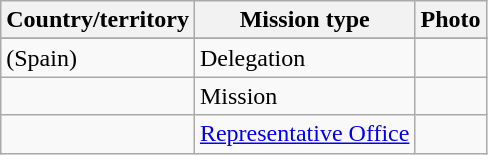<table class="wikitable sortable">
<tr valign="middle">
<th>Country/territory</th>
<th>Mission type</th>
<th>Photo</th>
</tr>
<tr style="font-weight:bold; background-color: #DDDDDD">
</tr>
<tr>
<td> (Spain)</td>
<td>Delegation</td>
<td></td>
</tr>
<tr>
<td></td>
<td>Mission</td>
<td></td>
</tr>
<tr>
<td></td>
<td><a href='#'>Representative Office</a></td>
<td></td>
</tr>
</table>
